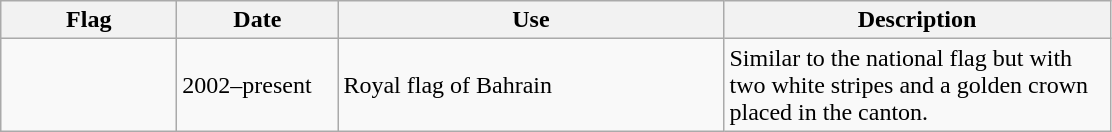<table class="wikitable">
<tr>
<th style="width:110px;">Flag</th>
<th style="width:100px;">Date</th>
<th style="width:250px;">Use</th>
<th style="width:250px;">Description</th>
</tr>
<tr>
<td></td>
<td>2002–present</td>
<td>Royal flag of Bahrain</td>
<td>Similar to the national flag but with two white stripes and a golden crown placed in the canton.</td>
</tr>
</table>
